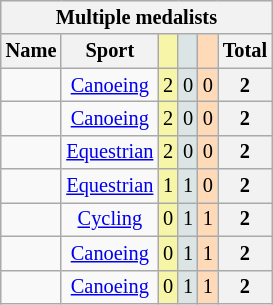<table class="wikitable" style="font-size:85%">
<tr style="background:#efefef;">
<th colspan=7>Multiple medalists</th>
</tr>
<tr align=center>
<th>Name</th>
<th>Sport</th>
<td bgcolor=#F7F6A8></td>
<td bgcolor=#DCE5E5></td>
<td bgcolor=#FFDAB9></td>
<th>Total</th>
</tr>
<tr align=center>
<td align=left></td>
<td><a href='#'>Canoeing</a></td>
<td style="background:#F7F6A8;">2</td>
<td style="background:#DCE5E5;">0</td>
<td style="background:#FFDAB9;">0</td>
<th>2</th>
</tr>
<tr align=center>
<td align=left></td>
<td><a href='#'>Canoeing</a></td>
<td style="background:#F7F6A8;">2</td>
<td style="background:#DCE5E5;">0</td>
<td style="background:#FFDAB9;">0</td>
<th>2</th>
</tr>
<tr align=center>
<td align=left></td>
<td><a href='#'>Equestrian</a></td>
<td style="background:#F7F6A8;">2</td>
<td style="background:#DCE5E5;">0</td>
<td style="background:#FFDAB9;">0</td>
<th>2</th>
</tr>
<tr align=center>
<td align=left></td>
<td><a href='#'>Equestrian</a></td>
<td style="background:#F7F6A8;">1</td>
<td style="background:#DCE5E5;">1</td>
<td style="background:#FFDAB9;">0</td>
<th>2</th>
</tr>
<tr align=center>
<td align=left></td>
<td><a href='#'>Cycling</a></td>
<td style="background:#F7F6A8;">0</td>
<td style="background:#DCE5E5;">1</td>
<td style="background:#FFDAB9;">1</td>
<th>2</th>
</tr>
<tr align=center>
<td align=left></td>
<td><a href='#'>Canoeing</a></td>
<td style="background:#F7F6A8;">0</td>
<td style="background:#DCE5E5;">1</td>
<td style="background:#FFDAB9;">1</td>
<th>2</th>
</tr>
<tr align=center>
<td align=left></td>
<td><a href='#'>Canoeing</a></td>
<td style="background:#F7F6A8;">0</td>
<td style="background:#DCE5E5;">1</td>
<td style="background:#FFDAB9;">1</td>
<th>2</th>
</tr>
</table>
